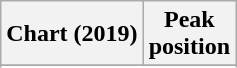<table class="wikitable sortable plainrowheaders" style="text-align:center">
<tr>
<th scope="col">Chart (2019)</th>
<th scope="col">Peak<br> position</th>
</tr>
<tr>
</tr>
<tr>
</tr>
</table>
